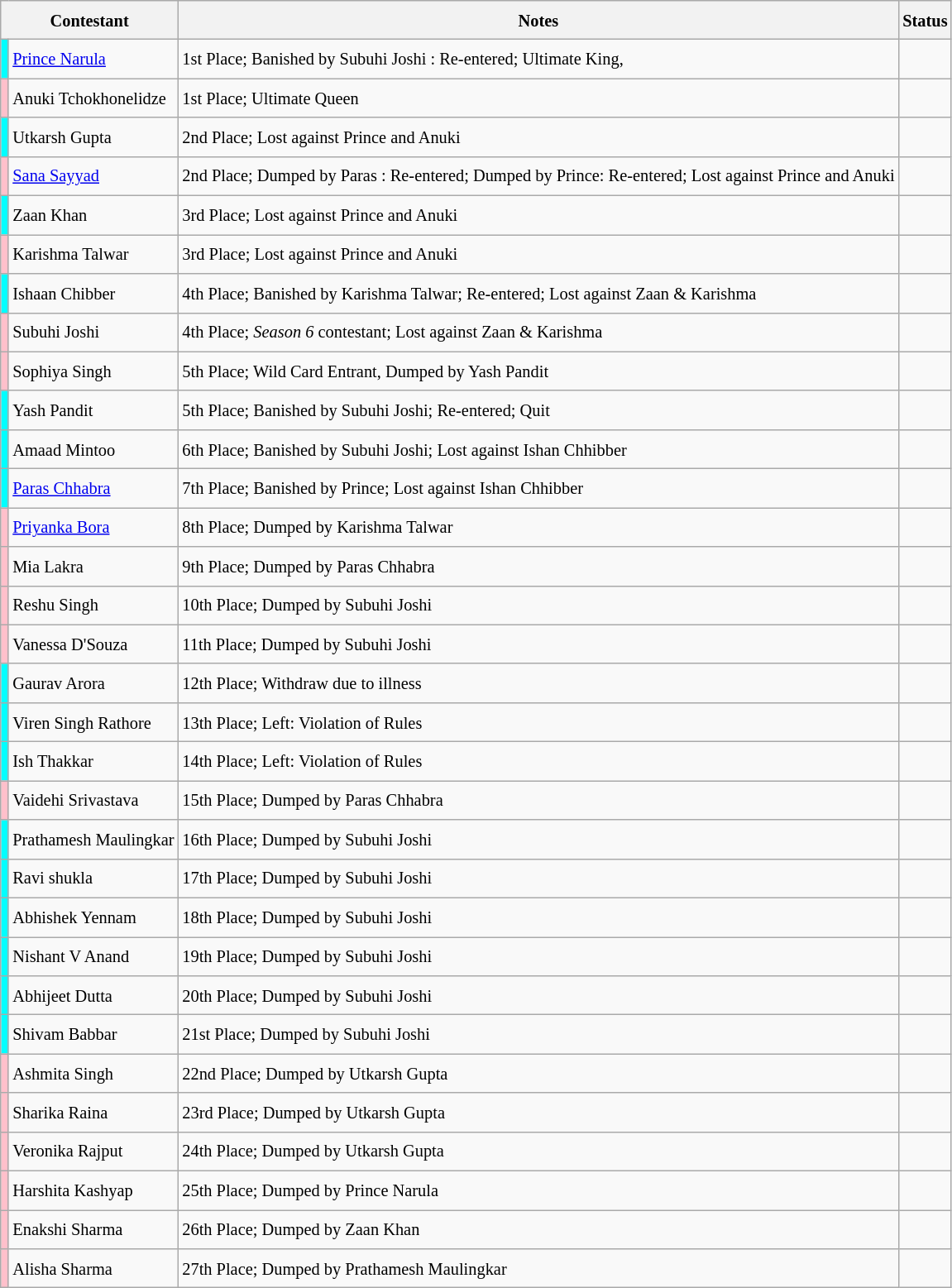<table class="wikitable sortable" style="font-size:85%;  line-height:25px; width:auto;">
<tr>
<th colspan="2">Contestant</th>
<th scope="col">Notes</th>
<th scope="col">Status</th>
</tr>
<tr>
<th style="background:#00FFFF;"></th>
<td><a href='#'>Prince Narula</a></td>
<td>1st Place; Banished by Subuhi Joshi : Re-entered; Ultimate King,</td>
<td></td>
</tr>
<tr>
<th style="background:#FFC0CB;"></th>
<td>Anuki Tchokhonelidze</td>
<td>1st Place; Ultimate Queen</td>
<td></td>
</tr>
<tr>
<th style="background:#00FFFF;"></th>
<td>Utkarsh Gupta</td>
<td>2nd Place; Lost against Prince and Anuki</td>
<td></td>
</tr>
<tr>
<th style="background:#FFC0CB;"></th>
<td><a href='#'>Sana Sayyad</a></td>
<td>2nd Place; Dumped by Paras : Re-entered; Dumped by Prince: Re-entered; Lost against Prince and Anuki</td>
<td></td>
</tr>
<tr>
<th style="background:#00FFFF;"></th>
<td>Zaan Khan</td>
<td>3rd Place; Lost against Prince and Anuki</td>
<td></td>
</tr>
<tr>
<th style="background:#FFC0CB;"></th>
<td>Karishma Talwar</td>
<td>3rd Place; Lost against Prince and Anuki</td>
<td></td>
</tr>
<tr>
<th style="background:#00FFFF;"></th>
<td>Ishaan Chibber</td>
<td>4th Place; Banished by Karishma Talwar; Re-entered; Lost against Zaan & Karishma</td>
<td></td>
</tr>
<tr>
<th style="background:#FFC0CB;"></th>
<td>Subuhi Joshi</td>
<td>4th Place; <em>Season 6</em> contestant; Lost against Zaan & Karishma</td>
<td></td>
</tr>
<tr>
<th style="background:#FFC0CB;"></th>
<td>Sophiya Singh</td>
<td>5th Place; Wild Card Entrant, Dumped by Yash Pandit</td>
<td></td>
</tr>
<tr>
<th style="background:#00FFFF;"></th>
<td>Yash Pandit</td>
<td>5th Place; Banished by Subuhi Joshi; Re-entered; Quit</td>
<td></td>
</tr>
<tr>
<th style="background:#00FFFF;"></th>
<td>Amaad Mintoo</td>
<td>6th Place; Banished by Subuhi Joshi; Lost against Ishan Chhibber</td>
<td></td>
</tr>
<tr>
<th style="background:#00FFFF;"></th>
<td><a href='#'>Paras Chhabra</a></td>
<td>7th Place; Banished by Prince; Lost against Ishan Chhibber</td>
<td></td>
</tr>
<tr>
<th style="background:#FFC0CB;"></th>
<td><a href='#'>Priyanka Bora</a></td>
<td>8th Place; Dumped by Karishma Talwar</td>
<td></td>
</tr>
<tr>
<th style="background:#FFC0CB;"></th>
<td>Mia Lakra</td>
<td>9th Place; Dumped by Paras Chhabra</td>
<td></td>
</tr>
<tr>
<th style="background:#FFC0CB;"></th>
<td>Reshu Singh</td>
<td>10th Place; Dumped by Subuhi Joshi</td>
<td></td>
</tr>
<tr>
<th style="background:#FFC0CB;"></th>
<td>Vanessa D'Souza</td>
<td>11th Place; Dumped by Subuhi Joshi</td>
<td></td>
</tr>
<tr>
<th style="background:#00FFFF;"></th>
<td>Gaurav Arora</td>
<td>12th Place; Withdraw due to illness</td>
<td></td>
</tr>
<tr>
<th style="background:#00FFFF;"></th>
<td>Viren Singh Rathore</td>
<td>13th Place; Left: Violation of Rules</td>
<td></td>
</tr>
<tr>
<th style="background:#00FFFF;"></th>
<td>Ish Thakkar</td>
<td>14th Place; Left: Violation of Rules</td>
<td></td>
</tr>
<tr>
<th style="background:#FFC0CB;"></th>
<td>Vaidehi Srivastava</td>
<td>15th Place; Dumped by Paras Chhabra</td>
<td></td>
</tr>
<tr>
<th style="background:#00FFFF;"></th>
<td>Prathamesh Maulingkar</td>
<td>16th Place; Dumped by Subuhi Joshi</td>
<td></td>
</tr>
<tr>
<th style="background:#00FFFF;"></th>
<td>Ravi shukla</td>
<td>17th Place; Dumped by Subuhi Joshi</td>
<td></td>
</tr>
<tr>
<th style="background:#00FFFF;"></th>
<td>Abhishek Yennam</td>
<td>18th Place; Dumped by Subuhi Joshi</td>
<td></td>
</tr>
<tr>
<th style="background:#00FFFF;"></th>
<td>Nishant V Anand</td>
<td>19th Place; Dumped by Subuhi Joshi</td>
<td></td>
</tr>
<tr>
<th style="background:#00FFFF;"></th>
<td>Abhijeet Dutta</td>
<td>20th Place; Dumped by Subuhi Joshi</td>
<td></td>
</tr>
<tr>
<th style="background:#00FFFF;"></th>
<td>Shivam Babbar</td>
<td>21st Place; Dumped by Subuhi Joshi</td>
<td></td>
</tr>
<tr>
<th style="background:#FFC0CB;"></th>
<td>Ashmita Singh</td>
<td>22nd Place; Dumped by Utkarsh Gupta</td>
<td></td>
</tr>
<tr>
<th style="background:#FFC0CB;"></th>
<td>Sharika Raina</td>
<td>23rd Place; Dumped by Utkarsh Gupta</td>
<td></td>
</tr>
<tr>
<th style="background:#FFC0CB;"></th>
<td>Veronika Rajput</td>
<td>24th Place; Dumped by Utkarsh Gupta</td>
<td></td>
</tr>
<tr>
<th style="background:#FFC0CB;"></th>
<td>Harshita Kashyap</td>
<td>25th Place; Dumped by Prince Narula</td>
<td></td>
</tr>
<tr>
<th style="background:#FFC0CB;"></th>
<td>Enakshi Sharma</td>
<td>26th Place; Dumped by Zaan Khan</td>
<td></td>
</tr>
<tr>
<th style="background:#FFC0CB;"></th>
<td>Alisha Sharma</td>
<td>27th Place; Dumped by Prathamesh Maulingkar</td>
<td></td>
</tr>
</table>
